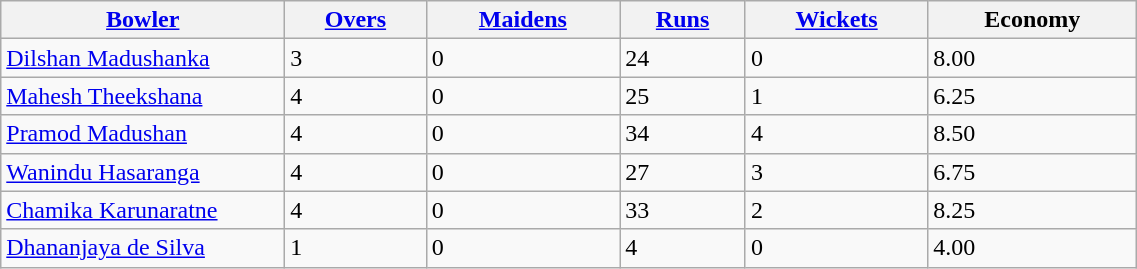<table class=wikitable style="width: 60%;">
<tr>
<th width="25%"><a href='#'>Bowler</a></th>
<th><a href='#'>Overs</a></th>
<th><a href='#'>Maidens</a></th>
<th><a href='#'>Runs</a></th>
<th><a href='#'>Wickets</a></th>
<th>Economy</th>
</tr>
<tr>
<td><a href='#'>Dilshan Madushanka</a></td>
<td>3</td>
<td>0</td>
<td>24</td>
<td>0</td>
<td>8.00</td>
</tr>
<tr>
<td><a href='#'>Mahesh Theekshana</a></td>
<td>4</td>
<td>0</td>
<td>25</td>
<td>1</td>
<td>6.25</td>
</tr>
<tr>
<td><a href='#'>Pramod Madushan</a></td>
<td>4</td>
<td>0</td>
<td>34</td>
<td>4</td>
<td>8.50</td>
</tr>
<tr>
<td><a href='#'>Wanindu Hasaranga</a></td>
<td>4</td>
<td>0</td>
<td>27</td>
<td>3</td>
<td>6.75</td>
</tr>
<tr>
<td><a href='#'>Chamika Karunaratne</a></td>
<td>4</td>
<td>0</td>
<td>33</td>
<td>2</td>
<td>8.25</td>
</tr>
<tr>
<td><a href='#'>Dhananjaya de Silva</a></td>
<td>1</td>
<td>0</td>
<td>4</td>
<td>0</td>
<td>4.00</td>
</tr>
</table>
